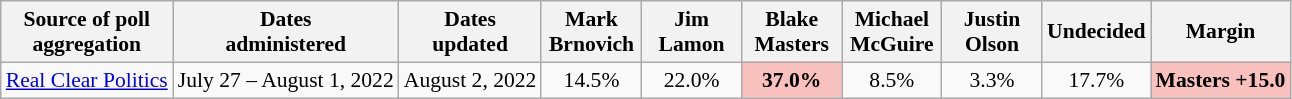<table class="wikitable sortable" style="text-align:center;font-size:90%;line-height:17px">
<tr>
<th>Source of poll<br>aggregation</th>
<th>Dates<br>administered</th>
<th>Dates<br>updated</th>
<th style="width:60px;">Mark<br>Brnovich</th>
<th style="width:60px;">Jim<br>Lamon</th>
<th style="width:60px;">Blake<br>Masters</th>
<th style="width:60px;">Michael<br>McGuire</th>
<th style="width:60px;">Justin<br>Olson</th>
<th style="width:60px;">Undecided<br></th>
<th>Margin</th>
</tr>
<tr>
<td><a href='#'>Real Clear Politics</a></td>
<td>July 27 – August 1, 2022</td>
<td>August 2, 2022</td>
<td>14.5%</td>
<td>22.0%</td>
<td style="background: rgb(248, 193, 190);"><strong>37.0%</strong></td>
<td>8.5%</td>
<td>3.3%</td>
<td>17.7%</td>
<td style="background: rgb(248, 193, 190);"><strong>Masters +15.0</strong></td>
</tr>
</table>
